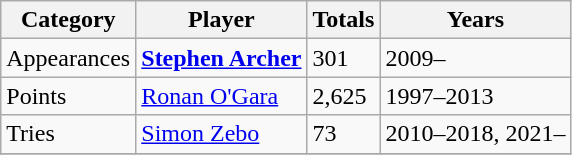<table class="wikitable">
<tr>
<th>Category</th>
<th>Player</th>
<th>Totals</th>
<th>Years</th>
</tr>
<tr>
<td>Appearances</td>
<td><strong><a href='#'>Stephen Archer</a></strong></td>
<td>301</td>
<td>2009–</td>
</tr>
<tr>
<td>Points</td>
<td><a href='#'>Ronan O'Gara</a></td>
<td>2,625</td>
<td>1997–2013</td>
</tr>
<tr>
<td>Tries</td>
<td><a href='#'>Simon Zebo</a></td>
<td>73</td>
<td>2010–2018, 2021–</td>
</tr>
<tr>
</tr>
</table>
